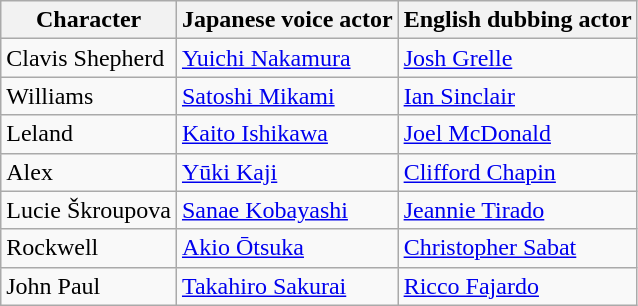<table class="wikitable">
<tr>
<th>Character</th>
<th>Japanese voice actor</th>
<th>English dubbing actor</th>
</tr>
<tr>
<td>Clavis Shepherd</td>
<td><a href='#'>Yuichi Nakamura</a></td>
<td><a href='#'>Josh Grelle</a></td>
</tr>
<tr>
<td>Williams</td>
<td><a href='#'>Satoshi Mikami</a></td>
<td><a href='#'>Ian Sinclair</a></td>
</tr>
<tr>
<td>Leland</td>
<td><a href='#'>Kaito Ishikawa</a></td>
<td><a href='#'>Joel McDonald</a></td>
</tr>
<tr>
<td>Alex</td>
<td><a href='#'>Yūki Kaji</a></td>
<td><a href='#'>Clifford Chapin</a></td>
</tr>
<tr>
<td>Lucie Škroupova</td>
<td><a href='#'>Sanae Kobayashi</a></td>
<td><a href='#'>Jeannie Tirado</a></td>
</tr>
<tr>
<td>Rockwell</td>
<td><a href='#'>Akio Ōtsuka</a></td>
<td><a href='#'>Christopher Sabat</a></td>
</tr>
<tr>
<td>John Paul</td>
<td><a href='#'>Takahiro Sakurai</a></td>
<td><a href='#'>Ricco Fajardo</a></td>
</tr>
</table>
